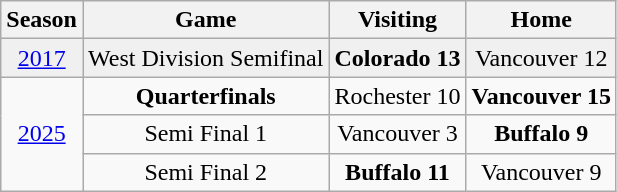<table class="wikitable">
<tr>
<th>Season</th>
<th>Game</th>
<th>Visiting</th>
<th>Home</th>
</tr>
<tr ALIGN=center bgcolor="#f0f0f0">
<td><a href='#'>2017</a></td>
<td>West Division Semifinal</td>
<td><strong>Colorado 13</strong></td>
<td>Vancouver 12</td>
</tr>
<tr ALIGN=center>
<td rowspan="3"><a href='#'>2025</a></td>
<td><strong>Quarterfinals</strong></td>
<td>Rochester 10</td>
<td><strong>Vancouver 15</strong></td>
</tr>
<tr ALIGN=center>
<td>Semi Final 1</td>
<td>Vancouver 3</td>
<td><strong>Buffalo 9</strong></td>
</tr>
<tr ALIGN=center>
<td>Semi Final 2</td>
<td><strong>Buffalo 11</strong></td>
<td>Vancouver 9</td>
</tr>
</table>
